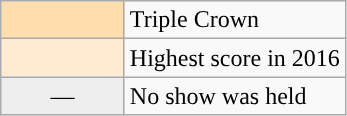<table class="wikitable">
<tr>
<td width="75px" style="font-weight: bold; background: navajowhite;" align="center"></td>
<td>Triple Crown</td>
</tr>
<tr>
<td width="75px" style='background: #ffebd2;" align="center"'></td>
<td>Highest score in 2016</td>
</tr>
<tr>
<td width="75px" style="background:#eee;" align="center">—</td>
<td>No show was held</td>
</tr>
</table>
